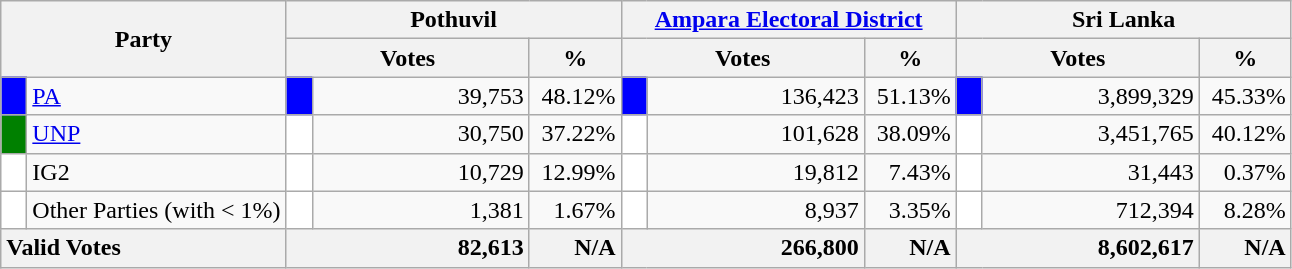<table class="wikitable">
<tr>
<th colspan="2" width="144px"rowspan="2">Party</th>
<th colspan="3" width="216px">Pothuvil</th>
<th colspan="3" width="216px"><a href='#'>Ampara Electoral District</a></th>
<th colspan="3" width="216px">Sri Lanka</th>
</tr>
<tr>
<th colspan="2" width="144px">Votes</th>
<th>%</th>
<th colspan="2" width="144px">Votes</th>
<th>%</th>
<th colspan="2" width="144px">Votes</th>
<th>%</th>
</tr>
<tr>
<td style="background-color:blue;" width="10px"></td>
<td style="text-align:left;"><a href='#'>PA</a></td>
<td style="background-color:blue;" width="10px"></td>
<td style="text-align:right;">39,753</td>
<td style="text-align:right;">48.12%</td>
<td style="background-color:blue;" width="10px"></td>
<td style="text-align:right;">136,423</td>
<td style="text-align:right;">51.13%</td>
<td style="background-color:blue;" width="10px"></td>
<td style="text-align:right;">3,899,329</td>
<td style="text-align:right;">45.33%</td>
</tr>
<tr>
<td style="background-color:green;" width="10px"></td>
<td style="text-align:left;"><a href='#'>UNP</a></td>
<td style="background-color:white;" width="10px"></td>
<td style="text-align:right;">30,750</td>
<td style="text-align:right;">37.22%</td>
<td style="background-color:white;" width="10px"></td>
<td style="text-align:right;">101,628</td>
<td style="text-align:right;">38.09%</td>
<td style="background-color:white;" width="10px"></td>
<td style="text-align:right;">3,451,765</td>
<td style="text-align:right;">40.12%</td>
</tr>
<tr>
<td style="background-color:white;" width="10px"></td>
<td style="text-align:left;">IG2</td>
<td style="background-color:white;" width="10px"></td>
<td style="text-align:right;">10,729</td>
<td style="text-align:right;">12.99%</td>
<td style="background-color:white;" width="10px"></td>
<td style="text-align:right;">19,812</td>
<td style="text-align:right;">7.43%</td>
<td style="background-color:white;" width="10px"></td>
<td style="text-align:right;">31,443</td>
<td style="text-align:right;">0.37%</td>
</tr>
<tr>
<td style="background-color:white;" width="10px"></td>
<td style="text-align:left;">Other Parties (with < 1%)</td>
<td style="background-color:white;" width="10px"></td>
<td style="text-align:right;">1,381</td>
<td style="text-align:right;">1.67%</td>
<td style="background-color:white;" width="10px"></td>
<td style="text-align:right;">8,937</td>
<td style="text-align:right;">3.35%</td>
<td style="background-color:white;" width="10px"></td>
<td style="text-align:right;">712,394</td>
<td style="text-align:right;">8.28%</td>
</tr>
<tr>
<th colspan="2" width="144px"style="text-align:left;">Valid Votes</th>
<th style="text-align:right;"colspan="2" width="144px">82,613</th>
<th style="text-align:right;">N/A</th>
<th style="text-align:right;"colspan="2" width="144px">266,800</th>
<th style="text-align:right;">N/A</th>
<th style="text-align:right;"colspan="2" width="144px">8,602,617</th>
<th style="text-align:right;">N/A</th>
</tr>
</table>
